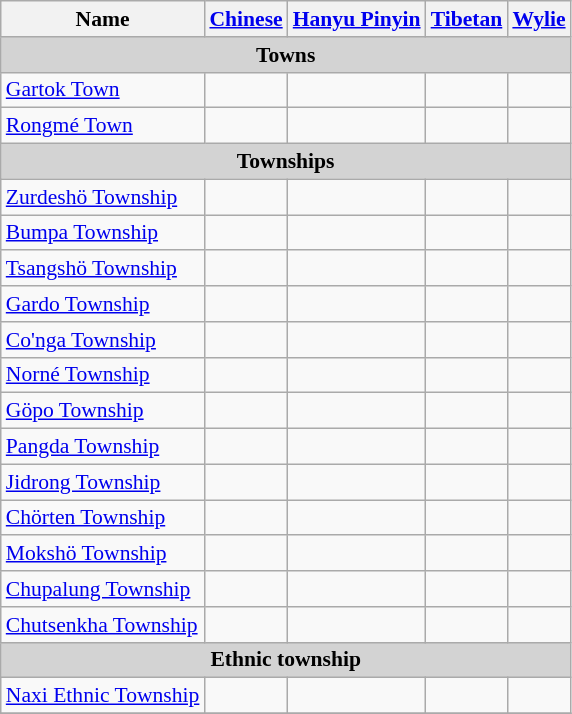<table class="wikitable"  style="font-size:90%;" align=center>
<tr>
<th>Name</th>
<th><a href='#'>Chinese</a></th>
<th><a href='#'>Hanyu Pinyin</a></th>
<th><a href='#'>Tibetan</a></th>
<th><a href='#'>Wylie</a></th>
</tr>
<tr --------->
<td colspan="7"  style="text-align:center; background:#d3d3d3;"><strong>Towns</strong></td>
</tr>
<tr --------->
<td><a href='#'>Gartok Town</a></td>
<td></td>
<td></td>
<td></td>
<td></td>
</tr>
<tr>
<td><a href='#'>Rongmé Town</a></td>
<td></td>
<td></td>
<td></td>
<td></td>
</tr>
<tr --------->
<td colspan="7"  style="text-align:center; background:#d3d3d3;"><strong>Townships</strong></td>
</tr>
<tr --------->
<td><a href='#'>Zurdeshö Township</a></td>
<td></td>
<td></td>
<td></td>
<td></td>
</tr>
<tr>
<td><a href='#'>Bumpa Township</a></td>
<td></td>
<td></td>
<td></td>
<td></td>
</tr>
<tr>
<td><a href='#'>Tsangshö Township</a></td>
<td></td>
<td></td>
<td></td>
<td></td>
</tr>
<tr>
<td><a href='#'>Gardo Township</a></td>
<td></td>
<td></td>
<td></td>
<td></td>
</tr>
<tr>
<td><a href='#'>Co'nga Township</a></td>
<td></td>
<td></td>
<td></td>
<td></td>
</tr>
<tr>
<td><a href='#'>Norné Township</a></td>
<td></td>
<td></td>
<td></td>
<td></td>
</tr>
<tr>
<td><a href='#'>Göpo Township</a></td>
<td></td>
<td></td>
<td></td>
<td></td>
</tr>
<tr>
<td><a href='#'>Pangda Township</a></td>
<td></td>
<td></td>
<td></td>
<td></td>
</tr>
<tr>
<td><a href='#'>Jidrong Township</a></td>
<td></td>
<td></td>
<td></td>
<td></td>
</tr>
<tr>
<td><a href='#'>Chörten Township</a></td>
<td></td>
<td></td>
<td></td>
<td></td>
</tr>
<tr>
<td><a href='#'>Mokshö Township</a></td>
<td></td>
<td></td>
<td></td>
<td></td>
</tr>
<tr>
<td><a href='#'>Chupalung Township</a></td>
<td></td>
<td></td>
<td></td>
<td></td>
</tr>
<tr>
<td><a href='#'>Chutsenkha Township</a></td>
<td></td>
<td></td>
<td></td>
<td></td>
</tr>
<tr --------->
<td colspan="7"  style="text-align:center; background:#d3d3d3;"><strong>Ethnic township</strong></td>
</tr>
<tr --------->
<td><a href='#'>Naxi Ethnic Township</a></td>
<td></td>
<td></td>
<td></td>
<td></td>
</tr>
<tr>
</tr>
</table>
